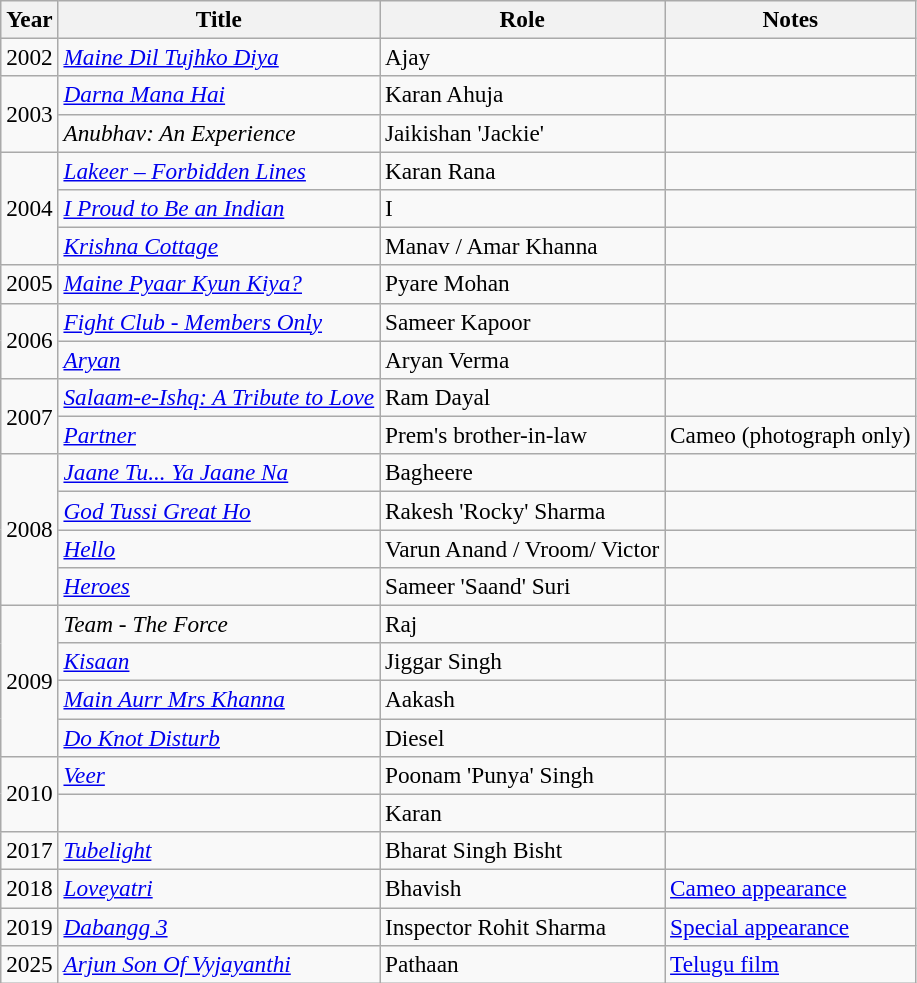<table class="wikitable" style="font-size:97%;">
<tr>
<th>Year</th>
<th>Title</th>
<th>Role</th>
<th>Notes</th>
</tr>
<tr>
<td>2002</td>
<td><em><a href='#'>Maine Dil Tujhko Diya</a></em></td>
<td>Ajay</td>
<td></td>
</tr>
<tr>
<td rowspan="2">2003</td>
<td><em><a href='#'>Darna Mana Hai</a></em></td>
<td>Karan Ahuja</td>
<td></td>
</tr>
<tr>
<td><em>Anubhav: An Experience</em></td>
<td>Jaikishan 'Jackie'</td>
<td></td>
</tr>
<tr>
<td rowspan="3">2004</td>
<td><em><a href='#'>Lakeer – Forbidden Lines</a></em></td>
<td>Karan Rana</td>
<td></td>
</tr>
<tr>
<td><em><a href='#'>I Proud to Be an Indian</a></em></td>
<td>I</td>
<td></td>
</tr>
<tr>
<td><em><a href='#'>Krishna Cottage</a></em></td>
<td>Manav / Amar Khanna</td>
<td></td>
</tr>
<tr>
<td>2005</td>
<td><em><a href='#'>Maine Pyaar Kyun Kiya?</a></em></td>
<td>Pyare Mohan</td>
</tr>
<tr>
<td rowspan="2">2006</td>
<td><em><a href='#'>Fight Club - Members Only</a></em></td>
<td>Sameer Kapoor</td>
<td></td>
</tr>
<tr>
<td><em><a href='#'>Aryan</a></em></td>
<td>Aryan Verma</td>
<td></td>
</tr>
<tr>
<td rowspan="2">2007</td>
<td><em><a href='#'>Salaam-e-Ishq: A Tribute to Love</a></em></td>
<td>Ram Dayal</td>
<td></td>
</tr>
<tr>
<td><em><a href='#'>Partner</a></em></td>
<td>Prem's brother-in-law</td>
<td>Cameo (photograph only)</td>
</tr>
<tr>
<td rowspan="4">2008</td>
<td><em><a href='#'>Jaane Tu... Ya Jaane Na</a></em></td>
<td>Bagheere</td>
<td></td>
</tr>
<tr>
<td><em><a href='#'>God Tussi Great Ho</a></em></td>
<td>Rakesh 'Rocky' Sharma</td>
<td></td>
</tr>
<tr>
<td><em><a href='#'>Hello</a></em></td>
<td>Varun Anand / Vroom/ Victor</td>
<td></td>
</tr>
<tr>
<td><em><a href='#'>Heroes</a></em></td>
<td>Sameer 'Saand' Suri</td>
<td></td>
</tr>
<tr>
<td rowspan="4">2009</td>
<td><em>Team - The Force</em></td>
<td>Raj</td>
<td></td>
</tr>
<tr>
<td><em><a href='#'>Kisaan</a></em></td>
<td>Jiggar Singh</td>
<td></td>
</tr>
<tr>
<td><em><a href='#'>Main Aurr Mrs Khanna</a></em></td>
<td>Aakash</td>
<td></td>
</tr>
<tr>
<td><em><a href='#'>Do Knot Disturb</a></em></td>
<td>Diesel</td>
<td></td>
</tr>
<tr>
<td rowspan="2">2010</td>
<td><em><a href='#'>Veer</a></em></td>
<td>Poonam 'Punya' Singh</td>
<td></td>
</tr>
<tr>
<td></td>
<td>Karan</td>
<td></td>
</tr>
<tr>
<td>2017</td>
<td><em><a href='#'>Tubelight</a></em></td>
<td>Bharat Singh Bisht</td>
<td></td>
</tr>
<tr>
<td>2018</td>
<td><em><a href='#'>Loveyatri</a></em></td>
<td>Bhavish</td>
<td><a href='#'>Cameo appearance</a></td>
</tr>
<tr>
<td>2019</td>
<td><em><a href='#'>Dabangg 3</a></em></td>
<td>Inspector Rohit Sharma</td>
<td><a href='#'>Special appearance</a></td>
</tr>
<tr>
<td>2025</td>
<td><a href='#'><em>Arjun Son Of Vyjayanthi</em></a></td>
<td>Pathaan</td>
<td><a href='#'>Telugu film</a></td>
</tr>
</table>
